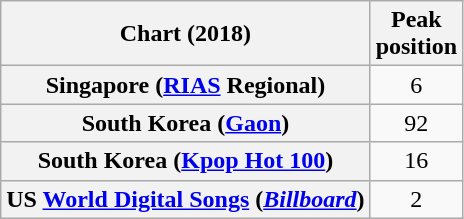<table class="wikitable plainrowheaders" style="text-align:center">
<tr>
<th>Chart (2018)</th>
<th>Peak<br>position</th>
</tr>
<tr>
<th scope="row">Singapore (<a href='#'>RIAS</a> Regional)</th>
<td>6</td>
</tr>
<tr>
<th scope="row">South Korea (<a href='#'>Gaon</a>)</th>
<td>92</td>
</tr>
<tr>
<th scope="row">South Korea (<a href='#'>Kpop Hot 100</a>)</th>
<td>16</td>
</tr>
<tr>
<th scope="row">US <a href='#'>World Digital Songs</a> (<em><a href='#'>Billboard</a></em>)</th>
<td>2</td>
</tr>
</table>
